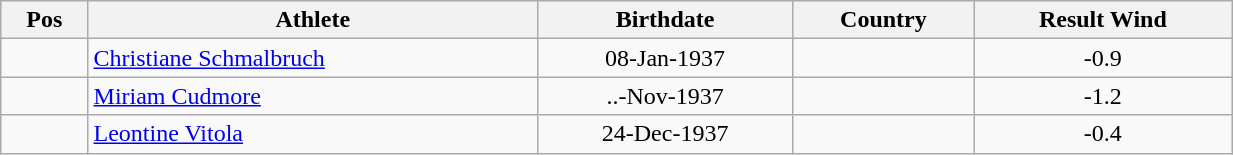<table class="wikitable"  style="text-align:center; width:65%;">
<tr>
<th>Pos</th>
<th>Athlete</th>
<th>Birthdate</th>
<th>Country</th>
<th>Result Wind</th>
</tr>
<tr>
<td align=center></td>
<td align=left><a href='#'>Christiane Schmalbruch</a></td>
<td>08-Jan-1937</td>
<td align=left></td>
<td> -0.9</td>
</tr>
<tr>
<td align=center></td>
<td align=left><a href='#'>Miriam Cudmore</a></td>
<td>..-Nov-1937</td>
<td align=left></td>
<td> -1.2</td>
</tr>
<tr>
<td align=center></td>
<td align=left><a href='#'>Leontine Vitola</a></td>
<td>24-Dec-1937</td>
<td align=left></td>
<td> -0.4</td>
</tr>
</table>
